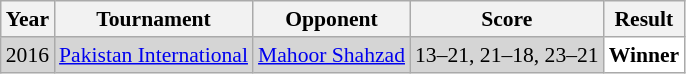<table class="sortable wikitable" style="font-size: 90%;">
<tr>
<th>Year</th>
<th>Tournament</th>
<th>Opponent</th>
<th>Score</th>
<th>Result</th>
</tr>
<tr style="background:#D5D5D5">
<td align="center">2016</td>
<td align="left"><a href='#'>Pakistan International</a></td>
<td align="left"> <a href='#'>Mahoor Shahzad</a></td>
<td align="left">13–21, 21–18, 23–21</td>
<td style="text-align:left; background:white"> <strong>Winner</strong></td>
</tr>
</table>
